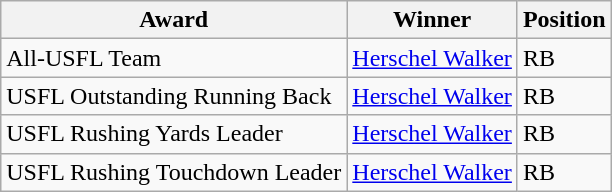<table class="wikitable">
<tr>
<th>Award</th>
<th>Winner</th>
<th>Position</th>
</tr>
<tr>
<td>All-USFL Team</td>
<td><a href='#'>Herschel Walker</a></td>
<td>RB</td>
</tr>
<tr>
<td>USFL Outstanding Running Back</td>
<td><a href='#'>Herschel Walker</a></td>
<td>RB</td>
</tr>
<tr>
<td>USFL Rushing Yards Leader</td>
<td><a href='#'>Herschel Walker</a></td>
<td>RB</td>
</tr>
<tr>
<td>USFL Rushing Touchdown Leader</td>
<td><a href='#'>Herschel Walker</a></td>
<td>RB</td>
</tr>
</table>
